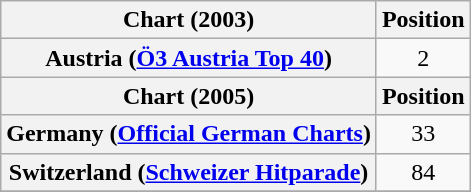<table class="wikitable sortable plainrowheaders" style="text-align:center;">
<tr>
<th>Chart (2003)</th>
<th>Position</th>
</tr>
<tr>
<th scope="row">Austria (<a href='#'>Ö3 Austria Top 40</a>)</th>
<td style="text-align:center;">2</td>
</tr>
<tr>
<th>Chart (2005)</th>
<th>Position</th>
</tr>
<tr>
<th scope="row">Germany (<a href='#'>Official German Charts</a>)</th>
<td style="text-align:center;">33</td>
</tr>
<tr>
<th scope="row">Switzerland (<a href='#'>Schweizer Hitparade</a>)</th>
<td style="text-align:center;">84</td>
</tr>
<tr>
</tr>
</table>
